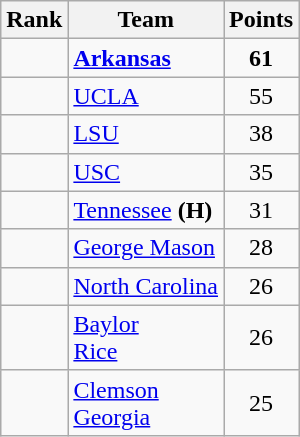<table class="wikitable sortable" style="text-align:center">
<tr>
<th>Rank</th>
<th>Team</th>
<th>Points</th>
</tr>
<tr>
<td></td>
<td align="left"><strong><a href='#'>Arkansas</a></strong></td>
<td><strong>61</strong></td>
</tr>
<tr>
<td></td>
<td align="left"><a href='#'>UCLA</a></td>
<td>55</td>
</tr>
<tr>
<td></td>
<td align="left"><a href='#'>LSU</a></td>
<td>38</td>
</tr>
<tr>
<td></td>
<td align="left"><a href='#'>USC</a></td>
<td>35</td>
</tr>
<tr>
<td></td>
<td align="left"><a href='#'>Tennessee</a> <strong>(H)</strong></td>
<td>31</td>
</tr>
<tr>
<td></td>
<td align="left"><a href='#'>George Mason</a></td>
<td>28</td>
</tr>
<tr>
<td></td>
<td align="left"><a href='#'>North Carolina</a></td>
<td>26</td>
</tr>
<tr>
<td></td>
<td align="left"><a href='#'>Baylor</a><br><a href='#'>Rice</a></td>
<td>26</td>
</tr>
<tr>
<td></td>
<td align="left"><a href='#'>Clemson</a><br> <a href='#'>Georgia</a></td>
<td>25</td>
</tr>
</table>
